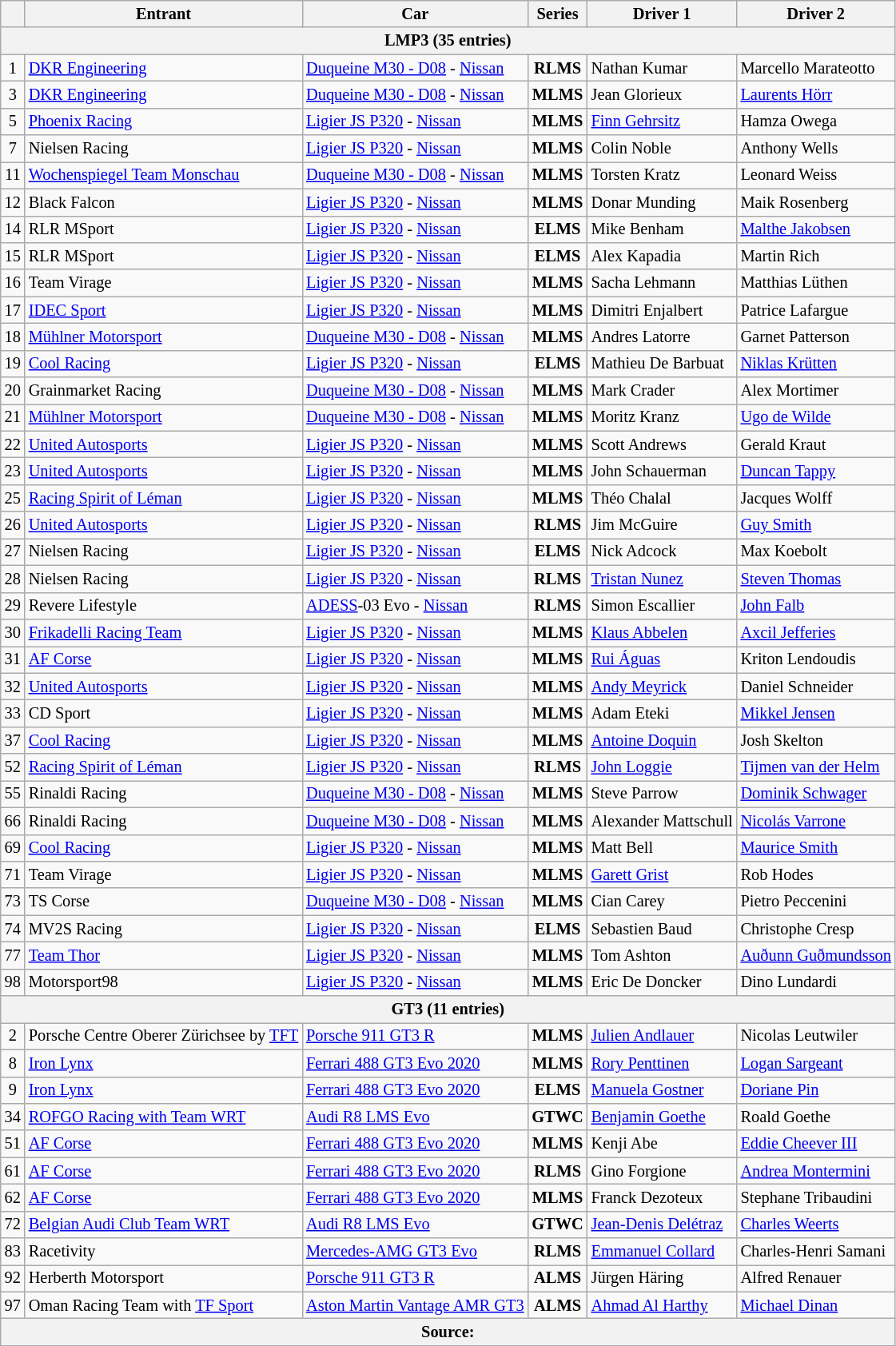<table class="wikitable" style="font-size: 85%">
<tr>
<th></th>
<th>Entrant</th>
<th>Car</th>
<th>Series</th>
<th>Driver 1</th>
<th>Driver 2</th>
</tr>
<tr>
<th colspan=6>LMP3 (35 entries)</th>
</tr>
<tr>
<td style="text-align:center">1</td>
<td> <a href='#'>DKR Engineering</a></td>
<td><a href='#'>Duqueine M30 - D08</a> - <a href='#'>Nissan</a></td>
<td style="text-align:center"><strong><span>RLMS</span></strong></td>
<td> Nathan Kumar</td>
<td> Marcello Marateotto</td>
</tr>
<tr>
<td style="text-align:center">3</td>
<td> <a href='#'>DKR Engineering</a></td>
<td><a href='#'>Duqueine M30 - D08</a> - <a href='#'>Nissan</a></td>
<td style="text-align:center"><strong><span>MLMS</span></strong></td>
<td> Jean Glorieux</td>
<td> <a href='#'>Laurents Hörr</a></td>
</tr>
<tr>
<td style="text-align:center">5</td>
<td> <a href='#'>Phoenix Racing</a></td>
<td><a href='#'>Ligier JS P320</a> - <a href='#'>Nissan</a></td>
<td style="text-align:center"><strong><span>MLMS</span></strong></td>
<td> <a href='#'>Finn Gehrsitz</a></td>
<td> Hamza Owega</td>
</tr>
<tr>
<td style="text-align:center">7</td>
<td> Nielsen Racing</td>
<td><a href='#'>Ligier JS P320</a> - <a href='#'>Nissan</a></td>
<td style="text-align:center"><strong><span>MLMS</span></strong></td>
<td> Colin Noble</td>
<td> Anthony Wells</td>
</tr>
<tr>
<td style="text-align:center">11</td>
<td> <a href='#'>Wochenspiegel Team Monschau</a></td>
<td><a href='#'>Duqueine M30 - D08</a> - <a href='#'>Nissan</a></td>
<td style="text-align:center"><strong><span>MLMS</span></strong></td>
<td> Torsten Kratz</td>
<td> Leonard Weiss</td>
</tr>
<tr>
<td style="text-align:center">12</td>
<td> Black Falcon</td>
<td><a href='#'>Ligier JS P320</a> - <a href='#'>Nissan</a></td>
<td style="text-align:center"><strong><span>MLMS</span></strong></td>
<td> Donar Munding</td>
<td> Maik Rosenberg</td>
</tr>
<tr>
<td style="text-align:center">14</td>
<td> RLR MSport</td>
<td><a href='#'>Ligier JS P320</a> - <a href='#'>Nissan</a></td>
<td style="text-align:center"><strong><span>ELMS</span></strong></td>
<td> Mike Benham</td>
<td> <a href='#'>Malthe Jakobsen</a></td>
</tr>
<tr>
<td style="text-align:center">15</td>
<td> RLR MSport</td>
<td><a href='#'>Ligier JS P320</a> - <a href='#'>Nissan</a></td>
<td style="text-align:center"><strong><span>ELMS</span></strong></td>
<td> Alex Kapadia</td>
<td> Martin Rich</td>
</tr>
<tr>
<td style="text-align:center">16</td>
<td> Team Virage</td>
<td><a href='#'>Ligier JS P320</a> - <a href='#'>Nissan</a></td>
<td style="text-align:center"><strong><span>MLMS</span></strong></td>
<td> Sacha Lehmann</td>
<td> Matthias Lüthen</td>
</tr>
<tr>
<td style="text-align:center">17</td>
<td> <a href='#'>IDEC Sport</a></td>
<td><a href='#'>Ligier JS P320</a> - <a href='#'>Nissan</a></td>
<td style="text-align:center"><strong><span>MLMS</span></strong></td>
<td> Dimitri Enjalbert</td>
<td> Patrice Lafargue</td>
</tr>
<tr>
<td style="text-align:center">18</td>
<td> <a href='#'>Mühlner Motorsport</a></td>
<td><a href='#'>Duqueine M30 - D08</a> - <a href='#'>Nissan</a></td>
<td style="text-align:center"><strong><span>MLMS</span></strong></td>
<td> Andres Latorre</td>
<td> Garnet Patterson</td>
</tr>
<tr>
<td style="text-align:center">19</td>
<td> <a href='#'>Cool Racing</a></td>
<td><a href='#'>Ligier JS P320</a> - <a href='#'>Nissan</a></td>
<td style="text-align:center"><strong><span>ELMS</span></strong></td>
<td> Mathieu De Barbuat</td>
<td> <a href='#'>Niklas Krütten</a></td>
</tr>
<tr>
<td style="text-align:center">20</td>
<td> Grainmarket Racing</td>
<td><a href='#'>Duqueine M30 - D08</a> - <a href='#'>Nissan</a></td>
<td style="text-align:center"><strong><span>MLMS</span></strong></td>
<td> Mark Crader</td>
<td> Alex Mortimer</td>
</tr>
<tr>
<td style="text-align:center">21</td>
<td> <a href='#'>Mühlner Motorsport</a></td>
<td><a href='#'>Duqueine M30 - D08</a> - <a href='#'>Nissan</a></td>
<td style="text-align:center"><strong><span>MLMS</span></strong></td>
<td> Moritz Kranz</td>
<td> <a href='#'>Ugo de Wilde</a></td>
</tr>
<tr>
<td style="text-align:center">22</td>
<td> <a href='#'>United Autosports</a></td>
<td><a href='#'>Ligier JS P320</a> - <a href='#'>Nissan</a></td>
<td style="text-align:center"><strong><span>MLMS</span></strong></td>
<td> Scott Andrews</td>
<td> Gerald Kraut</td>
</tr>
<tr>
<td style="text-align:center">23</td>
<td> <a href='#'>United Autosports</a></td>
<td><a href='#'>Ligier JS P320</a> - <a href='#'>Nissan</a></td>
<td style="text-align:center"><strong><span>MLMS</span></strong></td>
<td> John Schauerman</td>
<td> <a href='#'>Duncan Tappy</a></td>
</tr>
<tr>
<td style="text-align:center">25</td>
<td> <a href='#'>Racing Spirit of Léman</a></td>
<td><a href='#'>Ligier JS P320</a> - <a href='#'>Nissan</a></td>
<td style="text-align:center"><strong><span>MLMS</span></strong></td>
<td> Théo Chalal</td>
<td> Jacques Wolff</td>
</tr>
<tr>
<td style="text-align:center">26</td>
<td> <a href='#'>United Autosports</a></td>
<td><a href='#'>Ligier JS P320</a> - <a href='#'>Nissan</a></td>
<td style="text-align:center"><strong><span>RLMS</span></strong></td>
<td> Jim McGuire</td>
<td> <a href='#'>Guy Smith</a></td>
</tr>
<tr>
<td style="text-align:center">27</td>
<td> Nielsen Racing</td>
<td><a href='#'>Ligier JS P320</a> - <a href='#'>Nissan</a></td>
<td style="text-align:center"><strong><span>ELMS</span></strong></td>
<td> Nick Adcock</td>
<td> Max Koebolt</td>
</tr>
<tr>
<td style="text-align:center">28</td>
<td> Nielsen Racing</td>
<td><a href='#'>Ligier JS P320</a> - <a href='#'>Nissan</a></td>
<td style="text-align:center"><strong><span>RLMS</span></strong></td>
<td> <a href='#'>Tristan Nunez</a></td>
<td> <a href='#'>Steven Thomas</a></td>
</tr>
<tr>
<td style="text-align:center">29</td>
<td> Revere Lifestyle</td>
<td><a href='#'>ADESS</a>-03 Evo - <a href='#'>Nissan</a></td>
<td style="text-align:center"><strong><span>RLMS</span></strong></td>
<td> Simon Escallier</td>
<td> <a href='#'>John Falb</a></td>
</tr>
<tr>
<td style="text-align:center">30</td>
<td> <a href='#'>Frikadelli Racing Team</a></td>
<td><a href='#'>Ligier JS P320</a> - <a href='#'>Nissan</a></td>
<td style="text-align:center"><strong><span>MLMS</span></strong></td>
<td> <a href='#'>Klaus Abbelen</a></td>
<td> <a href='#'>Axcil Jefferies</a></td>
</tr>
<tr>
<td style="text-align:center">31</td>
<td> <a href='#'>AF Corse</a></td>
<td><a href='#'>Ligier JS P320</a> - <a href='#'>Nissan</a></td>
<td style="text-align:center"><strong><span>MLMS</span></strong></td>
<td> <a href='#'>Rui Águas</a></td>
<td> Kriton Lendoudis</td>
</tr>
<tr>
<td style="text-align:center">32</td>
<td> <a href='#'>United Autosports</a></td>
<td><a href='#'>Ligier JS P320</a> - <a href='#'>Nissan</a></td>
<td style="text-align:center"><strong><span>MLMS</span></strong></td>
<td> <a href='#'>Andy Meyrick</a></td>
<td> Daniel Schneider</td>
</tr>
<tr>
<td style="text-align:center">33</td>
<td> CD Sport</td>
<td><a href='#'>Ligier JS P320</a> - <a href='#'>Nissan</a></td>
<td style="text-align:center"><strong><span>MLMS</span></strong></td>
<td> Adam Eteki</td>
<td> <a href='#'>Mikkel Jensen</a></td>
</tr>
<tr>
<td style="text-align:center">37</td>
<td> <a href='#'>Cool Racing</a></td>
<td><a href='#'>Ligier JS P320</a> - <a href='#'>Nissan</a></td>
<td style="text-align:center"><strong><span>MLMS</span></strong></td>
<td> <a href='#'>Antoine Doquin</a></td>
<td> Josh Skelton</td>
</tr>
<tr>
<td style="text-align:center">52</td>
<td> <a href='#'>Racing Spirit of Léman</a></td>
<td><a href='#'>Ligier JS P320</a> - <a href='#'>Nissan</a></td>
<td style="text-align:center"><strong><span>RLMS</span></strong></td>
<td> <a href='#'>John Loggie</a></td>
<td> <a href='#'>Tijmen van der Helm</a></td>
</tr>
<tr>
<td style="text-align:center">55</td>
<td> Rinaldi Racing</td>
<td><a href='#'>Duqueine M30 - D08</a> - <a href='#'>Nissan</a></td>
<td style="text-align:center"><strong><span>MLMS</span></strong></td>
<td> Steve Parrow</td>
<td> <a href='#'>Dominik Schwager</a></td>
</tr>
<tr>
<td style="text-align:center">66</td>
<td> Rinaldi Racing</td>
<td><a href='#'>Duqueine M30 - D08</a> - <a href='#'>Nissan</a></td>
<td style="text-align:center"><strong><span>MLMS</span></strong></td>
<td> Alexander Mattschull</td>
<td> <a href='#'>Nicolás Varrone</a></td>
</tr>
<tr>
<td style="text-align:center">69</td>
<td> <a href='#'>Cool Racing</a></td>
<td><a href='#'>Ligier JS P320</a> - <a href='#'>Nissan</a></td>
<td style="text-align:center"><strong><span>MLMS</span></strong></td>
<td> Matt Bell</td>
<td> <a href='#'>Maurice Smith</a></td>
</tr>
<tr>
<td style="text-align:center">71</td>
<td> Team Virage</td>
<td><a href='#'>Ligier JS P320</a> - <a href='#'>Nissan</a></td>
<td style="text-align:center"><strong><span>MLMS</span></strong></td>
<td> <a href='#'>Garett Grist</a></td>
<td> Rob Hodes</td>
</tr>
<tr>
<td style="text-align:center">73</td>
<td> TS Corse</td>
<td><a href='#'>Duqueine M30 - D08</a> - <a href='#'>Nissan</a></td>
<td style="text-align:center"><strong><span>MLMS</span></strong></td>
<td> Cian Carey</td>
<td> Pietro Peccenini</td>
</tr>
<tr>
<td style="text-align:center">74</td>
<td> MV2S Racing</td>
<td><a href='#'>Ligier JS P320</a> - <a href='#'>Nissan</a></td>
<td style="text-align:center"><strong><span>ELMS</span></strong></td>
<td> Sebastien Baud</td>
<td> Christophe Cresp</td>
</tr>
<tr>
<td style="text-align:center">77</td>
<td> <a href='#'>Team Thor</a></td>
<td><a href='#'>Ligier JS P320</a> - <a href='#'>Nissan</a></td>
<td style="text-align:center"><strong><span>MLMS</span></strong></td>
<td> Tom Ashton</td>
<td> <a href='#'>Auðunn Guðmundsson</a></td>
</tr>
<tr>
<td style="text-align:center">98</td>
<td> Motorsport98</td>
<td><a href='#'>Ligier JS P320</a> - <a href='#'>Nissan</a></td>
<td style="text-align:center"><strong><span>MLMS</span></strong></td>
<td> Eric De Doncker</td>
<td> Dino Lundardi</td>
</tr>
<tr>
<th colspan=6>GT3 (11 entries)</th>
</tr>
<tr>
<td style="text-align:center">2</td>
<td> Porsche Centre Oberer Zürichsee by <a href='#'>TFT</a></td>
<td><a href='#'>Porsche 911 GT3 R</a></td>
<td style="text-align:center"><strong><span>MLMS</span></strong></td>
<td> <a href='#'>Julien Andlauer</a></td>
<td> Nicolas Leutwiler</td>
</tr>
<tr>
<td style="text-align:center">8</td>
<td> <a href='#'>Iron Lynx</a></td>
<td><a href='#'>Ferrari 488 GT3 Evo 2020</a></td>
<td style="text-align:center"><strong><span>MLMS</span></strong></td>
<td> <a href='#'>Rory Penttinen</a></td>
<td> <a href='#'>Logan Sargeant</a></td>
</tr>
<tr>
<td style="text-align:center">9</td>
<td> <a href='#'>Iron Lynx</a></td>
<td><a href='#'>Ferrari 488 GT3 Evo 2020</a></td>
<td style="text-align:center"><strong><span>ELMS</span></strong></td>
<td> <a href='#'>Manuela Gostner</a></td>
<td> <a href='#'>Doriane Pin</a></td>
</tr>
<tr>
<td style="text-align:center">34</td>
<td> <a href='#'>ROFGO Racing with Team WRT</a></td>
<td><a href='#'>Audi R8 LMS Evo</a></td>
<td style="text-align:center"><strong><span>GTWC</span></strong></td>
<td> <a href='#'>Benjamin Goethe</a></td>
<td> Roald Goethe</td>
</tr>
<tr>
<td style="text-align:center">51</td>
<td> <a href='#'>AF Corse</a></td>
<td><a href='#'>Ferrari 488 GT3 Evo 2020</a></td>
<td style="text-align:center"><strong><span>MLMS</span></strong></td>
<td> Kenji Abe</td>
<td> <a href='#'>Eddie Cheever III</a></td>
</tr>
<tr>
<td style="text-align:center">61</td>
<td> <a href='#'>AF Corse</a></td>
<td><a href='#'>Ferrari 488 GT3 Evo 2020</a></td>
<td style="text-align:center"><strong><span>RLMS</span></strong></td>
<td> Gino Forgione</td>
<td> <a href='#'>Andrea Montermini</a></td>
</tr>
<tr>
<td style="text-align:center">62</td>
<td> <a href='#'>AF Corse</a></td>
<td><a href='#'>Ferrari 488 GT3 Evo 2020</a></td>
<td style="text-align:center"><strong><span>MLMS</span></strong></td>
<td> Franck Dezoteux</td>
<td> Stephane Tribaudini</td>
</tr>
<tr>
<td style="text-align:center">72</td>
<td> <a href='#'>Belgian Audi Club Team WRT</a></td>
<td><a href='#'>Audi R8 LMS Evo</a></td>
<td style="text-align:center"><strong><span>GTWC</span></strong></td>
<td> <a href='#'>Jean-Denis Delétraz</a></td>
<td> <a href='#'>Charles Weerts</a></td>
</tr>
<tr>
<td style="text-align:center">83</td>
<td> Racetivity</td>
<td><a href='#'>Mercedes-AMG GT3 Evo</a></td>
<td style="text-align:center"><strong><span>RLMS</span></strong></td>
<td> <a href='#'>Emmanuel Collard</a></td>
<td> Charles-Henri Samani</td>
</tr>
<tr>
<td style="text-align:center">92</td>
<td> Herberth Motorsport</td>
<td><a href='#'>Porsche 911 GT3 R</a></td>
<td style="text-align:center"><strong><span>ALMS</span></strong></td>
<td> Jürgen Häring</td>
<td> Alfred Renauer</td>
</tr>
<tr>
<td style="text-align:center">97</td>
<td> Oman Racing Team with <a href='#'>TF Sport</a></td>
<td><a href='#'>Aston Martin Vantage AMR GT3</a></td>
<td style="text-align:center"><strong><span>ALMS</span></strong></td>
<td> <a href='#'>Ahmad Al Harthy</a></td>
<td> <a href='#'>Michael Dinan</a></td>
</tr>
<tr>
<th colspan=7>Source:</th>
</tr>
</table>
